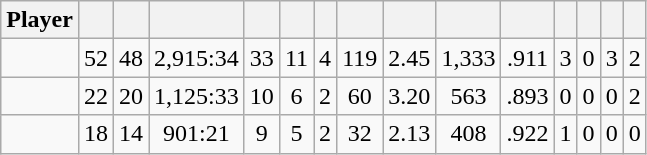<table class="wikitable sortable" style="text-align:center;">
<tr>
<th>Player</th>
<th></th>
<th></th>
<th></th>
<th></th>
<th></th>
<th></th>
<th></th>
<th></th>
<th></th>
<th></th>
<th></th>
<th></th>
<th></th>
<th></th>
</tr>
<tr>
<td style="text-align:left;"></td>
<td>52</td>
<td>48</td>
<td>2,915:34</td>
<td>33</td>
<td>11</td>
<td>4</td>
<td>119</td>
<td>2.45</td>
<td>1,333</td>
<td>.911</td>
<td>3</td>
<td>0</td>
<td>3</td>
<td>2</td>
</tr>
<tr>
<td style="text-align:left;"></td>
<td>22</td>
<td>20</td>
<td>1,125:33</td>
<td>10</td>
<td>6</td>
<td>2</td>
<td>60</td>
<td>3.20</td>
<td>563</td>
<td>.893</td>
<td>0</td>
<td>0</td>
<td>0</td>
<td>2</td>
</tr>
<tr>
<td style="text-align:left;"></td>
<td>18</td>
<td>14</td>
<td>901:21</td>
<td>9</td>
<td>5</td>
<td>2</td>
<td>32</td>
<td>2.13</td>
<td>408</td>
<td>.922</td>
<td>1</td>
<td>0</td>
<td>0</td>
<td>0</td>
</tr>
</table>
